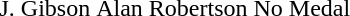<table>
<tr>
<td></td>
<td>J. Gibson </td>
<td>Alan Robertson </td>
<td>No Medal</td>
</tr>
</table>
